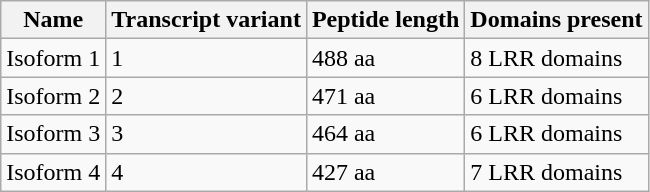<table class="wikitable">
<tr>
<th>Name</th>
<th>Transcript variant</th>
<th>Peptide length</th>
<th>Domains present</th>
</tr>
<tr>
<td>Isoform 1</td>
<td>1</td>
<td>488 aa</td>
<td>8 LRR domains</td>
</tr>
<tr>
<td>Isoform 2</td>
<td>2</td>
<td>471 aa</td>
<td>6 LRR domains</td>
</tr>
<tr>
<td>Isoform 3</td>
<td>3</td>
<td>464 aa</td>
<td>6 LRR domains</td>
</tr>
<tr>
<td>Isoform 4</td>
<td>4</td>
<td>427 aa</td>
<td>7 LRR domains</td>
</tr>
</table>
